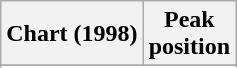<table class="wikitable plainrowheaders" style="text-align:center">
<tr>
<th scope="col">Chart (1998)</th>
<th scope="col">Peak<br> position</th>
</tr>
<tr>
</tr>
<tr>
</tr>
</table>
